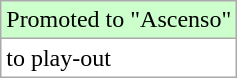<table class="wikitable">
<tr width=10px bgcolor="#ccffcc">
<td>Promoted to "Ascenso"</td>
</tr>
<tr width=10px bgcolor="#ffffff">
<td>to play-out</td>
</tr>
</table>
